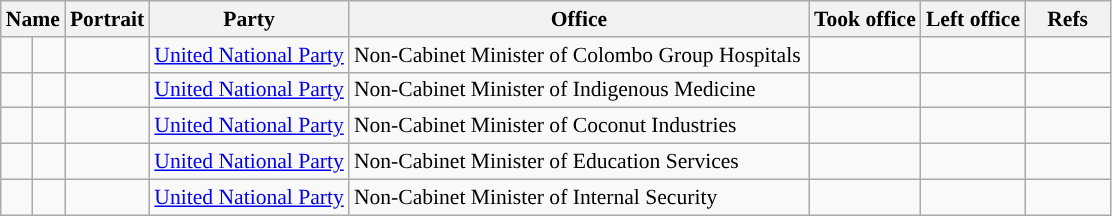<table class="wikitable plainrowheaders sortable" style="font-size:90%; text-align:left;">
<tr>
<th scope=col colspan="2">Name</th>
<th scope=col class=unsortable>Portrait</th>
<th scope=col>Party</th>
<th scope=col width=300px>Office</th>
<th scope=col>Took office</th>
<th scope=col>Left office</th>
<th scope=col width=50px class=unsortable>Refs</th>
</tr>
<tr>
<td !align="center" style="background:"></td>
<td></td>
<td align=center></td>
<td><a href='#'>United National Party</a></td>
<td>Non-Cabinet Minister of Colombo Group Hospitals</td>
<td align=center></td>
<td></td>
<td align=center></td>
</tr>
<tr>
<td !align="center" style="background:"></td>
<td></td>
<td align=center></td>
<td><a href='#'>United National Party</a></td>
<td>Non-Cabinet Minister of Indigenous Medicine</td>
<td align=center></td>
<td></td>
<td align=center></td>
</tr>
<tr>
<td !align="center" style="background:"></td>
<td></td>
<td align=center></td>
<td><a href='#'>United National Party</a></td>
<td>Non-Cabinet Minister of Coconut Industries</td>
<td align=center></td>
<td></td>
<td align=center></td>
</tr>
<tr>
<td !align="center" style="background:"></td>
<td></td>
<td align=center></td>
<td><a href='#'>United National Party</a></td>
<td>Non-Cabinet Minister of Education Services</td>
<td align=center></td>
<td></td>
<td align=center></td>
</tr>
<tr>
<td !align="center" style="background:"></td>
<td></td>
<td align=center></td>
<td><a href='#'>United National Party</a></td>
<td>Non-Cabinet Minister of Internal Security</td>
<td align=center></td>
<td></td>
<td align=center></td>
</tr>
</table>
